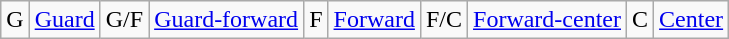<table class="wikitable">
<tr>
<td>G</td>
<td><a href='#'>Guard</a></td>
<td>G/F</td>
<td><a href='#'>Guard-forward</a></td>
<td>F</td>
<td><a href='#'>Forward</a></td>
<td>F/C</td>
<td><a href='#'>Forward-center</a></td>
<td>C</td>
<td><a href='#'>Center</a></td>
</tr>
</table>
